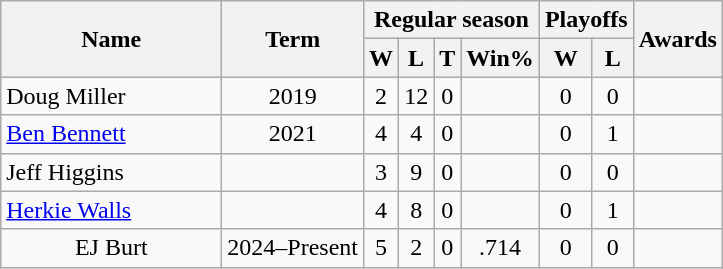<table class="wikitable" style="text-align:center">
<tr>
<th rowspan="2" style="width:140px;">Name</th>
<th rowspan="2">Term</th>
<th colspan="4">Regular season</th>
<th colspan="2">Playoffs</th>
<th rowspan="2">Awards</th>
</tr>
<tr>
<th>W</th>
<th>L</th>
<th>T</th>
<th>Win%</th>
<th>W</th>
<th>L</th>
</tr>
<tr>
<td align=left>Doug Miller</td>
<td>2019</td>
<td>2</td>
<td>12</td>
<td>0</td>
<td></td>
<td>0</td>
<td>0</td>
<td></td>
</tr>
<tr>
<td align=left><a href='#'>Ben Bennett</a></td>
<td>2021</td>
<td>4</td>
<td>4</td>
<td>0</td>
<td></td>
<td>0</td>
<td>1</td>
<td></td>
</tr>
<tr>
<td align=left>Jeff Higgins</td>
<td></td>
<td>3</td>
<td>9</td>
<td>0</td>
<td></td>
<td>0</td>
<td>0</td>
<td></td>
</tr>
<tr>
<td align=left><a href='#'>Herkie Walls</a></td>
<td></td>
<td>4</td>
<td>8</td>
<td>0</td>
<td></td>
<td>0</td>
<td>1</td>
<td></td>
</tr>
<tr>
<td>EJ Burt</td>
<td>2024–Present</td>
<td>5</td>
<td>2</td>
<td>0</td>
<td>.714</td>
<td>0</td>
<td>0</td>
<td></td>
</tr>
</table>
